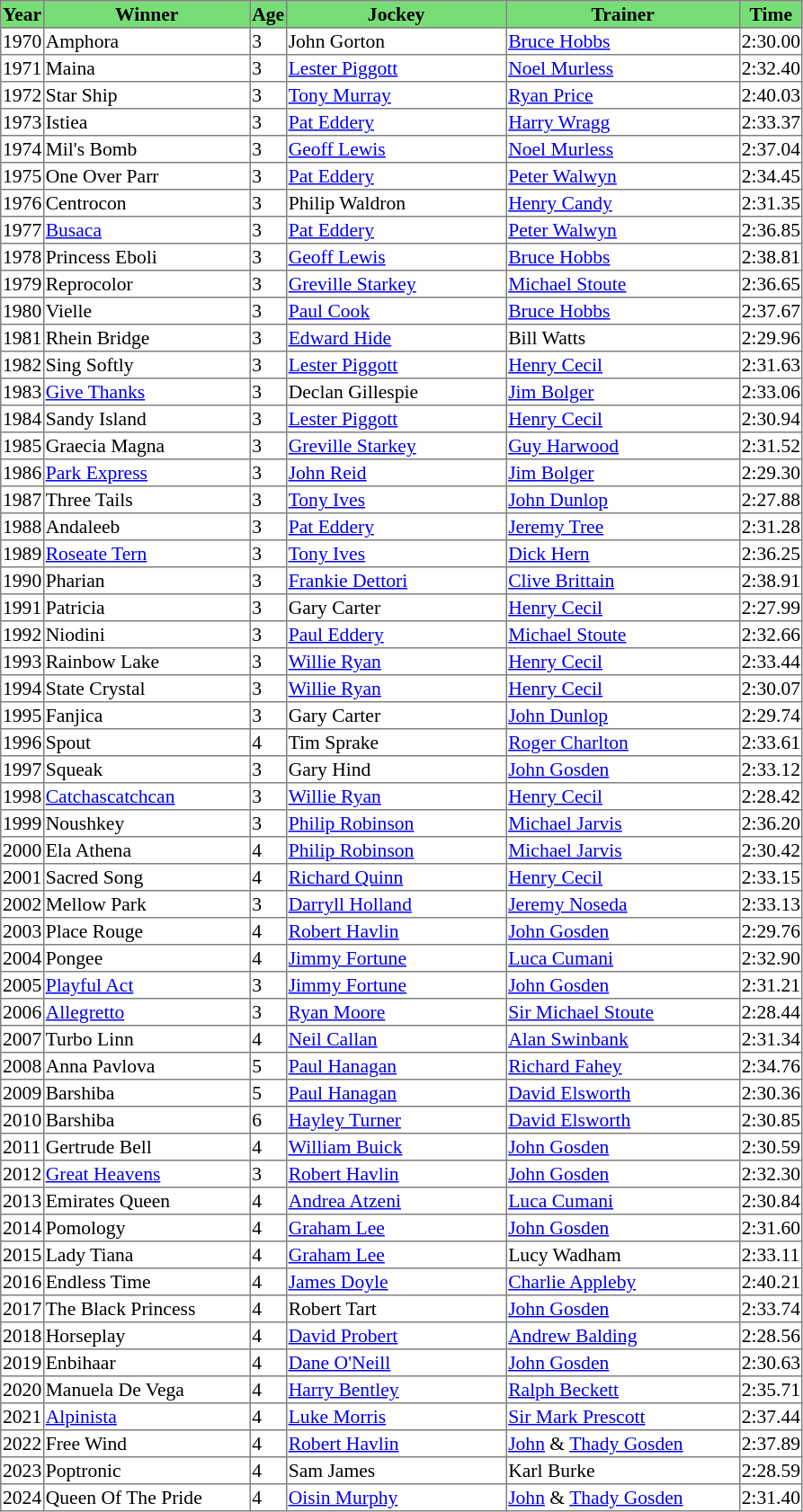<table class = "sortable" | border="1" style="border-collapse: collapse; font-size:90%">
<tr bgcolor="#77dd77" align="center">
<th>Year</th>
<th>Winner</th>
<th>Age</th>
<th>Jockey</th>
<th>Trainer</th>
<th>Time</th>
</tr>
<tr>
<td>1970</td>
<td width=150px>Amphora</td>
<td>3</td>
<td width=160px>John Gorton</td>
<td width=170px><a href='#'>Bruce Hobbs</a></td>
<td>2:30.00</td>
</tr>
<tr>
<td>1971</td>
<td>Maina</td>
<td>3</td>
<td><a href='#'>Lester Piggott</a></td>
<td><a href='#'>Noel Murless</a></td>
<td>2:32.40</td>
</tr>
<tr>
<td>1972</td>
<td>Star Ship</td>
<td>3</td>
<td><a href='#'>Tony Murray</a></td>
<td><a href='#'>Ryan Price</a></td>
<td>2:40.03</td>
</tr>
<tr>
<td>1973</td>
<td>Istiea</td>
<td>3</td>
<td><a href='#'>Pat Eddery</a></td>
<td><a href='#'>Harry Wragg</a></td>
<td>2:33.37</td>
</tr>
<tr>
<td>1974</td>
<td>Mil's Bomb</td>
<td>3</td>
<td><a href='#'>Geoff Lewis</a></td>
<td><a href='#'>Noel Murless</a></td>
<td>2:37.04</td>
</tr>
<tr>
<td>1975</td>
<td>One Over Parr</td>
<td>3</td>
<td><a href='#'>Pat Eddery</a></td>
<td><a href='#'>Peter Walwyn</a></td>
<td>2:34.45</td>
</tr>
<tr>
<td>1976</td>
<td>Centrocon</td>
<td>3</td>
<td>Philip Waldron</td>
<td><a href='#'>Henry Candy</a></td>
<td>2:31.35</td>
</tr>
<tr>
<td>1977</td>
<td><a href='#'>Busaca</a></td>
<td>3</td>
<td><a href='#'>Pat Eddery</a></td>
<td><a href='#'>Peter Walwyn</a></td>
<td>2:36.85</td>
</tr>
<tr>
<td>1978</td>
<td>Princess Eboli</td>
<td>3</td>
<td><a href='#'>Geoff Lewis</a></td>
<td><a href='#'>Bruce Hobbs</a></td>
<td>2:38.81</td>
</tr>
<tr>
<td>1979</td>
<td>Reprocolor</td>
<td>3</td>
<td><a href='#'>Greville Starkey</a></td>
<td><a href='#'>Michael Stoute</a></td>
<td>2:36.65</td>
</tr>
<tr>
<td>1980</td>
<td>Vielle</td>
<td>3</td>
<td><a href='#'>Paul Cook</a></td>
<td><a href='#'>Bruce Hobbs</a></td>
<td>2:37.67</td>
</tr>
<tr>
<td>1981</td>
<td>Rhein Bridge</td>
<td>3</td>
<td><a href='#'>Edward Hide</a></td>
<td>Bill Watts</td>
<td>2:29.96</td>
</tr>
<tr>
<td>1982</td>
<td>Sing Softly</td>
<td>3</td>
<td><a href='#'>Lester Piggott</a></td>
<td><a href='#'>Henry Cecil</a></td>
<td>2:31.63</td>
</tr>
<tr>
<td>1983</td>
<td><a href='#'>Give Thanks</a></td>
<td>3</td>
<td>Declan Gillespie</td>
<td><a href='#'>Jim Bolger</a></td>
<td>2:33.06</td>
</tr>
<tr>
<td>1984</td>
<td>Sandy Island</td>
<td>3</td>
<td><a href='#'>Lester Piggott</a></td>
<td><a href='#'>Henry Cecil</a></td>
<td>2:30.94</td>
</tr>
<tr>
<td>1985</td>
<td>Graecia Magna</td>
<td>3</td>
<td><a href='#'>Greville Starkey</a></td>
<td><a href='#'>Guy Harwood</a></td>
<td>2:31.52</td>
</tr>
<tr>
<td>1986</td>
<td><a href='#'>Park Express</a></td>
<td>3</td>
<td><a href='#'>John Reid</a></td>
<td><a href='#'>Jim Bolger</a></td>
<td>2:29.30</td>
</tr>
<tr>
<td>1987</td>
<td>Three Tails</td>
<td>3</td>
<td><a href='#'>Tony Ives</a></td>
<td><a href='#'>John Dunlop</a></td>
<td>2:27.88</td>
</tr>
<tr>
<td>1988</td>
<td>Andaleeb</td>
<td>3</td>
<td><a href='#'>Pat Eddery</a></td>
<td><a href='#'>Jeremy Tree</a></td>
<td>2:31.28</td>
</tr>
<tr>
<td>1989</td>
<td><a href='#'>Roseate Tern</a></td>
<td>3</td>
<td><a href='#'>Tony Ives</a></td>
<td><a href='#'>Dick Hern</a></td>
<td>2:36.25</td>
</tr>
<tr>
<td>1990</td>
<td>Pharian</td>
<td>3</td>
<td><a href='#'>Frankie Dettori</a></td>
<td><a href='#'>Clive Brittain</a></td>
<td>2:38.91</td>
</tr>
<tr>
<td>1991</td>
<td>Patricia</td>
<td>3</td>
<td>Gary Carter</td>
<td><a href='#'>Henry Cecil</a></td>
<td>2:27.99</td>
</tr>
<tr>
<td>1992</td>
<td>Niodini</td>
<td>3</td>
<td><a href='#'>Paul Eddery</a></td>
<td><a href='#'>Michael Stoute</a></td>
<td>2:32.66</td>
</tr>
<tr>
<td>1993</td>
<td>Rainbow Lake</td>
<td>3</td>
<td><a href='#'>Willie Ryan</a></td>
<td><a href='#'>Henry Cecil</a></td>
<td>2:33.44</td>
</tr>
<tr>
<td>1994</td>
<td>State Crystal</td>
<td>3</td>
<td><a href='#'>Willie Ryan</a></td>
<td><a href='#'>Henry Cecil</a></td>
<td>2:30.07</td>
</tr>
<tr>
<td>1995</td>
<td>Fanjica</td>
<td>3</td>
<td>Gary Carter</td>
<td><a href='#'>John Dunlop</a></td>
<td>2:29.74</td>
</tr>
<tr>
<td>1996</td>
<td>Spout</td>
<td>4</td>
<td>Tim Sprake</td>
<td><a href='#'>Roger Charlton</a></td>
<td>2:33.61</td>
</tr>
<tr>
<td>1997</td>
<td>Squeak</td>
<td>3</td>
<td>Gary Hind</td>
<td><a href='#'>John Gosden</a></td>
<td>2:33.12</td>
</tr>
<tr>
<td>1998</td>
<td><a href='#'>Catchascatchcan</a></td>
<td>3</td>
<td><a href='#'>Willie Ryan</a></td>
<td><a href='#'>Henry Cecil</a></td>
<td>2:28.42</td>
</tr>
<tr>
<td>1999</td>
<td>Noushkey</td>
<td>3</td>
<td><a href='#'>Philip Robinson</a></td>
<td><a href='#'>Michael Jarvis</a></td>
<td>2:36.20</td>
</tr>
<tr>
<td>2000</td>
<td>Ela Athena</td>
<td>4</td>
<td><a href='#'>Philip Robinson</a></td>
<td><a href='#'>Michael Jarvis</a></td>
<td>2:30.42</td>
</tr>
<tr>
<td>2001</td>
<td>Sacred Song</td>
<td>4</td>
<td><a href='#'>Richard Quinn</a></td>
<td><a href='#'>Henry Cecil</a></td>
<td>2:33.15</td>
</tr>
<tr>
<td>2002</td>
<td>Mellow Park</td>
<td>3</td>
<td><a href='#'>Darryll Holland</a></td>
<td><a href='#'>Jeremy Noseda</a></td>
<td>2:33.13</td>
</tr>
<tr>
<td>2003</td>
<td>Place Rouge</td>
<td>4</td>
<td><a href='#'>Robert Havlin</a></td>
<td><a href='#'>John Gosden</a></td>
<td>2:29.76</td>
</tr>
<tr>
<td>2004</td>
<td>Pongee</td>
<td>4</td>
<td><a href='#'>Jimmy Fortune</a></td>
<td><a href='#'>Luca Cumani</a></td>
<td>2:32.90</td>
</tr>
<tr>
<td>2005</td>
<td><a href='#'>Playful Act</a></td>
<td>3</td>
<td><a href='#'>Jimmy Fortune</a></td>
<td><a href='#'>John Gosden</a></td>
<td>2:31.21</td>
</tr>
<tr>
<td>2006</td>
<td><a href='#'>Allegretto</a></td>
<td>3</td>
<td><a href='#'>Ryan Moore</a></td>
<td><a href='#'>Sir Michael Stoute</a></td>
<td>2:28.44</td>
</tr>
<tr>
<td>2007</td>
<td>Turbo Linn </td>
<td>4</td>
<td><a href='#'>Neil Callan</a></td>
<td><a href='#'>Alan Swinbank</a></td>
<td>2:31.34</td>
</tr>
<tr>
<td>2008</td>
<td>Anna Pavlova</td>
<td>5</td>
<td><a href='#'>Paul Hanagan</a></td>
<td><a href='#'>Richard Fahey</a></td>
<td>2:34.76</td>
</tr>
<tr>
<td>2009</td>
<td>Barshiba</td>
<td>5</td>
<td><a href='#'>Paul Hanagan</a></td>
<td><a href='#'>David Elsworth</a></td>
<td>2:30.36</td>
</tr>
<tr>
<td>2010</td>
<td>Barshiba</td>
<td>6</td>
<td><a href='#'>Hayley Turner</a></td>
<td><a href='#'>David Elsworth</a></td>
<td>2:30.85</td>
</tr>
<tr>
<td>2011</td>
<td>Gertrude Bell</td>
<td>4</td>
<td><a href='#'>William Buick</a></td>
<td><a href='#'>John Gosden</a></td>
<td>2:30.59</td>
</tr>
<tr>
<td>2012</td>
<td><a href='#'>Great Heavens</a></td>
<td>3</td>
<td><a href='#'>Robert Havlin</a></td>
<td><a href='#'>John Gosden</a></td>
<td>2:32.30</td>
</tr>
<tr>
<td>2013</td>
<td>Emirates Queen</td>
<td>4</td>
<td><a href='#'>Andrea Atzeni</a></td>
<td><a href='#'>Luca Cumani</a></td>
<td>2:30.84</td>
</tr>
<tr>
<td>2014</td>
<td>Pomology</td>
<td>4</td>
<td><a href='#'>Graham Lee</a></td>
<td><a href='#'>John Gosden</a></td>
<td>2:31.60</td>
</tr>
<tr>
<td>2015</td>
<td>Lady Tiana</td>
<td>4</td>
<td><a href='#'>Graham Lee</a></td>
<td>Lucy Wadham</td>
<td>2:33.11</td>
</tr>
<tr>
<td>2016</td>
<td>Endless Time</td>
<td>4</td>
<td><a href='#'>James Doyle</a></td>
<td><a href='#'>Charlie Appleby</a></td>
<td>2:40.21</td>
</tr>
<tr>
<td>2017</td>
<td>The Black Princess</td>
<td>4</td>
<td>Robert Tart</td>
<td><a href='#'>John Gosden</a></td>
<td>2:33.74</td>
</tr>
<tr>
<td>2018</td>
<td>Horseplay</td>
<td>4</td>
<td><a href='#'>David Probert</a></td>
<td><a href='#'>Andrew Balding</a></td>
<td>2:28.56</td>
</tr>
<tr>
<td>2019</td>
<td>Enbihaar</td>
<td>4</td>
<td><a href='#'>Dane O'Neill</a></td>
<td><a href='#'>John Gosden</a></td>
<td>2:30.63</td>
</tr>
<tr>
<td>2020</td>
<td>Manuela De Vega</td>
<td>4</td>
<td><a href='#'>Harry Bentley</a></td>
<td><a href='#'>Ralph Beckett</a></td>
<td>2:35.71</td>
</tr>
<tr>
<td>2021</td>
<td><a href='#'>Alpinista</a></td>
<td>4</td>
<td><a href='#'>Luke Morris</a></td>
<td><a href='#'>Sir Mark Prescott</a></td>
<td>2:37.44</td>
</tr>
<tr>
<td>2022</td>
<td>Free Wind</td>
<td>4</td>
<td><a href='#'>Robert Havlin</a></td>
<td><a href='#'>John</a> & <a href='#'>Thady Gosden</a></td>
<td>2:37.89</td>
</tr>
<tr>
<td>2023</td>
<td>Poptronic</td>
<td>4</td>
<td>Sam James</td>
<td>Karl Burke</td>
<td>2:28.59</td>
</tr>
<tr>
<td>2024</td>
<td>Queen Of The Pride</td>
<td>4</td>
<td><a href='#'>Oisin Murphy</a></td>
<td><a href='#'>John</a> & <a href='#'>Thady Gosden</a></td>
<td>2:31.40</td>
</tr>
</table>
